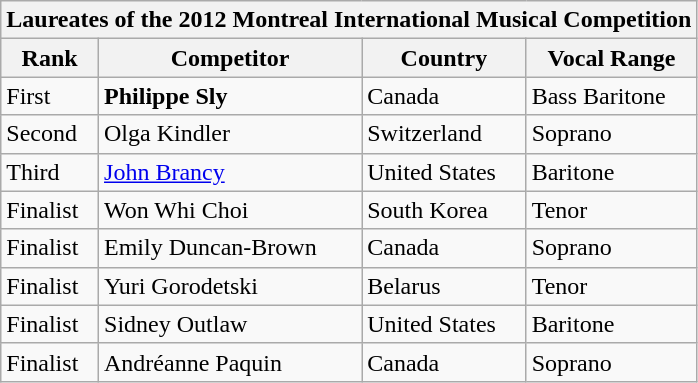<table class="wikitable">
<tr>
<th colspan="4">Laureates of the 2012 Montreal International Musical Competition</th>
</tr>
<tr>
<th>Rank</th>
<th>Competitor</th>
<th>Country</th>
<th>Vocal Range</th>
</tr>
<tr>
<td>First</td>
<td><strong>Philippe Sly</strong></td>
<td> Canada</td>
<td>Bass Baritone</td>
</tr>
<tr>
<td>Second</td>
<td>Olga Kindler</td>
<td> Switzerland</td>
<td>Soprano</td>
</tr>
<tr>
<td>Third</td>
<td><a href='#'>John Brancy</a></td>
<td> United States</td>
<td>Baritone</td>
</tr>
<tr>
<td>Finalist</td>
<td>Won Whi Choi</td>
<td> South Korea</td>
<td>Tenor</td>
</tr>
<tr>
<td>Finalist</td>
<td>Emily Duncan-Brown</td>
<td> Canada</td>
<td>Soprano</td>
</tr>
<tr>
<td>Finalist</td>
<td>Yuri Gorodetski</td>
<td> Belarus</td>
<td>Tenor</td>
</tr>
<tr>
<td>Finalist</td>
<td>Sidney Outlaw</td>
<td> United States</td>
<td>Baritone</td>
</tr>
<tr>
<td>Finalist</td>
<td>Andréanne Paquin</td>
<td> Canada</td>
<td>Soprano</td>
</tr>
</table>
